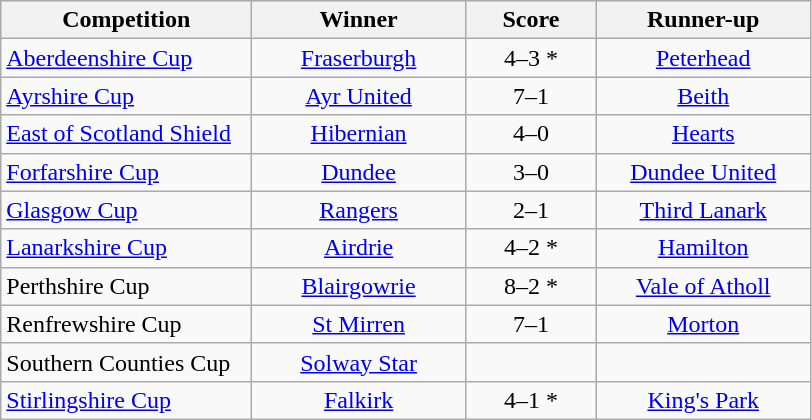<table class="wikitable" style="text-align: center;">
<tr>
<th width=160>Competition</th>
<th width=135>Winner</th>
<th width=80>Score</th>
<th width=135>Runner-up</th>
</tr>
<tr>
<td align=left><a href='#'>Aberdeenshire Cup</a></td>
<td><a href='#'>Fraserburgh</a></td>
<td>4–3 *</td>
<td><a href='#'>Peterhead</a></td>
</tr>
<tr>
<td align=left><a href='#'>Ayrshire Cup</a></td>
<td><a href='#'>Ayr United</a></td>
<td>7–1</td>
<td><a href='#'>Beith</a></td>
</tr>
<tr>
<td align=left><a href='#'>East of Scotland Shield</a></td>
<td><a href='#'>Hibernian</a></td>
<td>4–0</td>
<td><a href='#'>Hearts</a></td>
</tr>
<tr>
<td align=left><a href='#'>Forfarshire Cup</a></td>
<td><a href='#'>Dundee</a></td>
<td>3–0</td>
<td><a href='#'>Dundee United</a></td>
</tr>
<tr>
<td align=left><a href='#'>Glasgow Cup</a></td>
<td><a href='#'>Rangers</a></td>
<td>2–1</td>
<td><a href='#'>Third Lanark</a></td>
</tr>
<tr>
<td align=left><a href='#'>Lanarkshire Cup</a></td>
<td><a href='#'>Airdrie</a></td>
<td>4–2 *</td>
<td><a href='#'>Hamilton</a></td>
</tr>
<tr>
<td align=left>Perthshire Cup</td>
<td><a href='#'>Blairgowrie</a></td>
<td>8–2 *</td>
<td><a href='#'>Vale of Atholl</a></td>
</tr>
<tr>
<td align=left>Renfrewshire Cup</td>
<td><a href='#'>St Mirren</a></td>
<td>7–1</td>
<td><a href='#'>Morton</a></td>
</tr>
<tr>
<td align=left>Southern Counties Cup</td>
<td><a href='#'>Solway Star</a></td>
<td></td>
<td></td>
</tr>
<tr>
<td align=left><a href='#'>Stirlingshire Cup</a></td>
<td><a href='#'>Falkirk</a></td>
<td>4–1 *</td>
<td><a href='#'>King's Park</a></td>
</tr>
</table>
